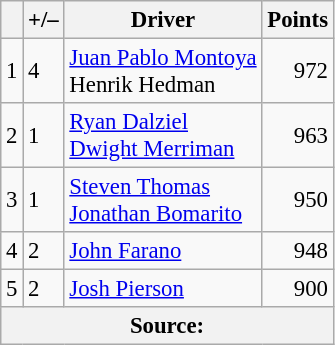<table class="wikitable" style="font-size: 95%;">
<tr>
<th scope="col"></th>
<th scope="col">+/–</th>
<th scope="col">Driver</th>
<th scope="col">Points</th>
</tr>
<tr>
<td align=center>1</td>
<td align="left"> 4</td>
<td> <a href='#'>Juan Pablo Montoya</a><br> Henrik Hedman</td>
<td align=right>972</td>
</tr>
<tr>
<td align=center>2</td>
<td align="left"> 1</td>
<td> <a href='#'>Ryan Dalziel</a><br> <a href='#'>Dwight Merriman</a></td>
<td align=right>963</td>
</tr>
<tr>
<td align=center>3</td>
<td align="left"> 1</td>
<td> <a href='#'>Steven Thomas</a><br> <a href='#'>Jonathan Bomarito</a></td>
<td align=right>950</td>
</tr>
<tr>
<td align=center>4</td>
<td align="left"> 2</td>
<td> <a href='#'>John Farano</a></td>
<td align=right>948</td>
</tr>
<tr>
<td align=center>5</td>
<td align="left"> 2</td>
<td> <a href='#'>Josh Pierson</a></td>
<td align=right>900</td>
</tr>
<tr>
<th colspan=5>Source:</th>
</tr>
</table>
